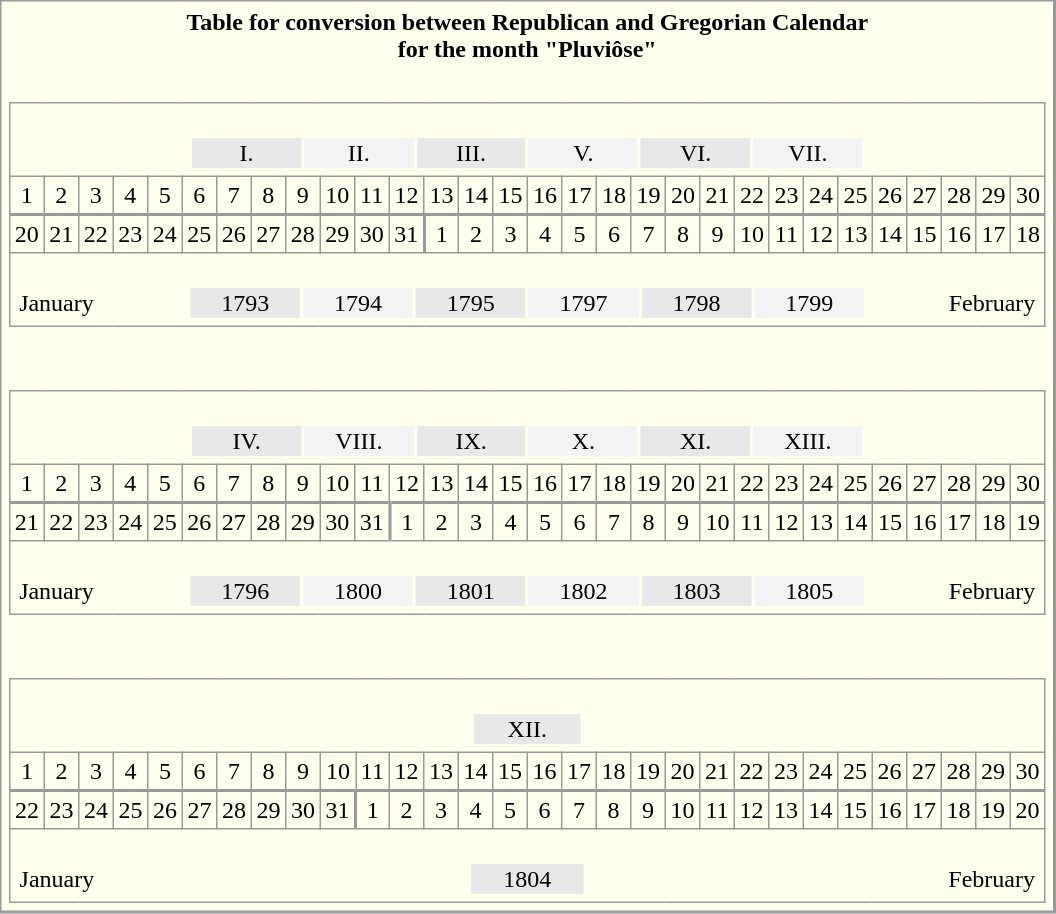<table align="center" cellpadding="3" style="background-color: #ffffee; border: 1px solid #999; border-right: 2px solid #999; border-bottom: 2px solid #999">
<tr>
<th>Table for conversion between Republican and Gregorian Calendar <br> for the month "Pluviôse"</th>
</tr>
<tr>
<td><br><table align="center" rules="all" cellspacing="0" cellpadding="3" style="border: 1px solid #999; text-align: center">
<tr>
<td align="center" colspan="30"><br><table width="66%" align="center" style="text-align:center">
<tr>
<td width="11%" style="background-color: #e8e8e8">I.</td>
<td width="11%" style="background-color: #f3f3f3">II.</td>
<td width="11%" style="background-color: #e8e8e8">III.</td>
<td width="11%" style="background-color: #f3f3f3">V.</td>
<td width="11%" style="background-color: #e8e8e8">VI.</td>
<td width="11%" style="background-color: #f3f3f3">VII.</td>
</tr>
</table>
</td>
</tr>
<tr>
<td>1</td>
<td>2</td>
<td>3</td>
<td>4</td>
<td>5</td>
<td>6</td>
<td>7</td>
<td>8</td>
<td>9</td>
<td>10</td>
<td>11</td>
<td>12</td>
<td>13</td>
<td>14</td>
<td>15</td>
<td>16</td>
<td>17</td>
<td>18</td>
<td>19</td>
<td>20</td>
<td>21</td>
<td>22</td>
<td>23</td>
<td>24</td>
<td>25</td>
<td>26</td>
<td>27</td>
<td>28</td>
<td>29</td>
<td>30</td>
</tr>
<tr style="border-top: 2px solid #999">
<td>20</td>
<td>21</td>
<td>22</td>
<td>23</td>
<td>24</td>
<td>25</td>
<td>26</td>
<td>27</td>
<td>28</td>
<td>29</td>
<td>30</td>
<td>31</td>
<td style="border-left: 2px solid #999">1</td>
<td>2</td>
<td>3</td>
<td>4</td>
<td>5</td>
<td>6</td>
<td>7</td>
<td>8</td>
<td>9</td>
<td>10</td>
<td>11</td>
<td>12</td>
<td>13</td>
<td>14</td>
<td>15</td>
<td>16</td>
<td>17</td>
<td>18</td>
</tr>
<tr>
<td align="center" colspan="30"><br><table width="100%" style="text-align: center">
<tr>
<td width="17%" align="left">January</td>
<td width="11%" style="background-color: #e8e8e8">1793</td>
<td width="11%" style="background-color: #f3f3f3">1794</td>
<td width="11%" style="background-color: #e8e8e8">1795</td>
<td width="11%" style="background-color: #f3f3f3">1797</td>
<td width="11%" style="background-color: #e8e8e8">1798</td>
<td width="11%" style="background-color: #f3f3f3">1799</td>
<td width="17%" align="right">February</td>
</tr>
</table>
</td>
</tr>
</table>
</td>
</tr>
<tr>
<td><br><table align="center" rules="all" cellspacing="0" cellpadding="3" style="border: 1px solid #999; text-align: center; margin-top: 1em">
<tr>
<td align="center" colspan="30"><br><table width="66%" align="center" style="text-align:center">
<tr>
<td width="11%" style="background-color: #e8e8e8">IV.</td>
<td width="11%" style="background-color: #f3f3f3">VIII.</td>
<td width="11%" style="background-color: #e8e8e8">IX.</td>
<td width="11%" style="background-color: #f3f3f3">X.</td>
<td width="11%" style="background-color: #e8e8e8">XI.</td>
<td width="11%" style="background-color: #f3f3f3">XIII.</td>
</tr>
</table>
</td>
</tr>
<tr>
<td>1</td>
<td>2</td>
<td>3</td>
<td>4</td>
<td>5</td>
<td>6</td>
<td>7</td>
<td>8</td>
<td>9</td>
<td>10</td>
<td>11</td>
<td>12</td>
<td>13</td>
<td>14</td>
<td>15</td>
<td>16</td>
<td>17</td>
<td>18</td>
<td>19</td>
<td>20</td>
<td>21</td>
<td>22</td>
<td>23</td>
<td>24</td>
<td>25</td>
<td>26</td>
<td>27</td>
<td>28</td>
<td>29</td>
<td>30</td>
</tr>
<tr style="border-top: 2px solid #999">
<td>21</td>
<td>22</td>
<td>23</td>
<td>24</td>
<td>25</td>
<td>26</td>
<td>27</td>
<td>28</td>
<td>29</td>
<td>30</td>
<td>31</td>
<td style="border-left: 2px solid #999">1</td>
<td>2</td>
<td>3</td>
<td>4</td>
<td>5</td>
<td>6</td>
<td>7</td>
<td>8</td>
<td>9</td>
<td>10</td>
<td>11</td>
<td>12</td>
<td>13</td>
<td>14</td>
<td>15</td>
<td>16</td>
<td>17</td>
<td>18</td>
<td>19</td>
</tr>
<tr>
<td align="center" colspan="30"><br><table width="100%" style="text-align: center">
<tr>
<td width="17%" align="left">January</td>
<td width="11%" style="background-color: #e8e8e8">1796</td>
<td width="11%" style="background-color: #f3f3f3">1800</td>
<td width="11%" style="background-color: #e8e8e8">1801</td>
<td width="11%" style="background-color: #f3f3f3">1802</td>
<td width="11%" style="background-color: #e8e8e8">1803</td>
<td width="11%" style="background-color: #f3f3f3">1805</td>
<td width="17%" align="right">February</td>
</tr>
</table>
</td>
</tr>
</table>
</td>
</tr>
<tr>
<td><br><table align="center" rules="all" cellspacing="0" cellpadding="3" style="border: 1px solid #999; text-align: center; margin-top: 1em">
<tr>
<td align="center" colspan="30"><br><table width="11%" align="center" style="text-align:center">
<tr>
<td width="11%" style="background-color: #e8e8e8">XII.</td>
</tr>
</table>
</td>
</tr>
<tr>
<td>1</td>
<td>2</td>
<td>3</td>
<td>4</td>
<td>5</td>
<td>6</td>
<td>7</td>
<td>8</td>
<td>9</td>
<td>10</td>
<td>11</td>
<td>12</td>
<td>13</td>
<td>14</td>
<td>15</td>
<td>16</td>
<td>17</td>
<td>18</td>
<td>19</td>
<td>20</td>
<td>21</td>
<td>22</td>
<td>23</td>
<td>24</td>
<td>25</td>
<td>26</td>
<td>27</td>
<td>28</td>
<td>29</td>
<td>30</td>
</tr>
<tr style="border-top: 2px solid #999">
<td>22</td>
<td>23</td>
<td>24</td>
<td>25</td>
<td>26</td>
<td>27</td>
<td>28</td>
<td>29</td>
<td>30</td>
<td>31</td>
<td style="border-left: 2px solid #999">1</td>
<td>2</td>
<td>3</td>
<td>4</td>
<td>5</td>
<td>6</td>
<td>7</td>
<td>8</td>
<td>9</td>
<td>10</td>
<td>11</td>
<td>12</td>
<td>13</td>
<td>14</td>
<td>15</td>
<td>16</td>
<td>17</td>
<td>18</td>
<td>19</td>
<td>20</td>
</tr>
<tr>
<td align="center" colspan="30"><br><table width="100%" style="text-align: center">
<tr>
<td width="44.5%" align="left">January</td>
<td width="11%" style="background-color: #e8e8e8">1804</td>
<td width="44.5%" align="right">February</td>
</tr>
</table>
</td>
</tr>
</table>
</td>
</tr>
</table>
